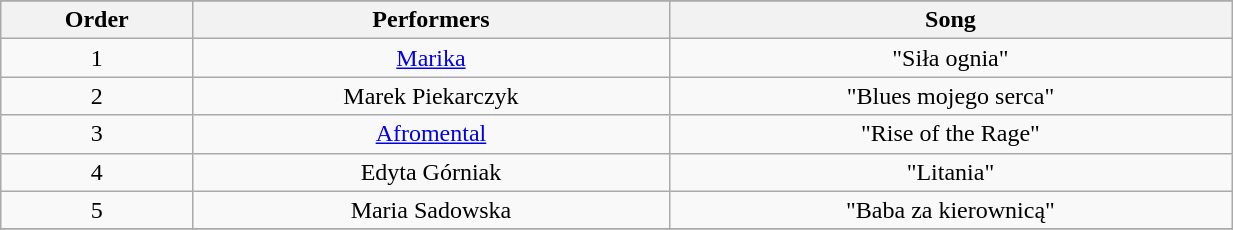<table class="wikitable" style="text-align:center; width:65%;">
<tr>
</tr>
<tr>
<th>Order</th>
<th>Performers</th>
<th>Song</th>
</tr>
<tr>
<td>1</td>
<td><a href='#'>Marika</a></td>
<td>"Siła ognia"</td>
</tr>
<tr>
<td>2</td>
<td>Marek Piekarczyk</td>
<td>"Blues mojego serca"</td>
</tr>
<tr>
<td>3</td>
<td><a href='#'>Afromental</a></td>
<td>"Rise of the Rage"</td>
</tr>
<tr>
<td>4</td>
<td>Edyta Górniak</td>
<td>"Litania"</td>
</tr>
<tr>
<td>5</td>
<td>Maria Sadowska</td>
<td>"Baba za kierownicą"</td>
</tr>
<tr>
</tr>
</table>
